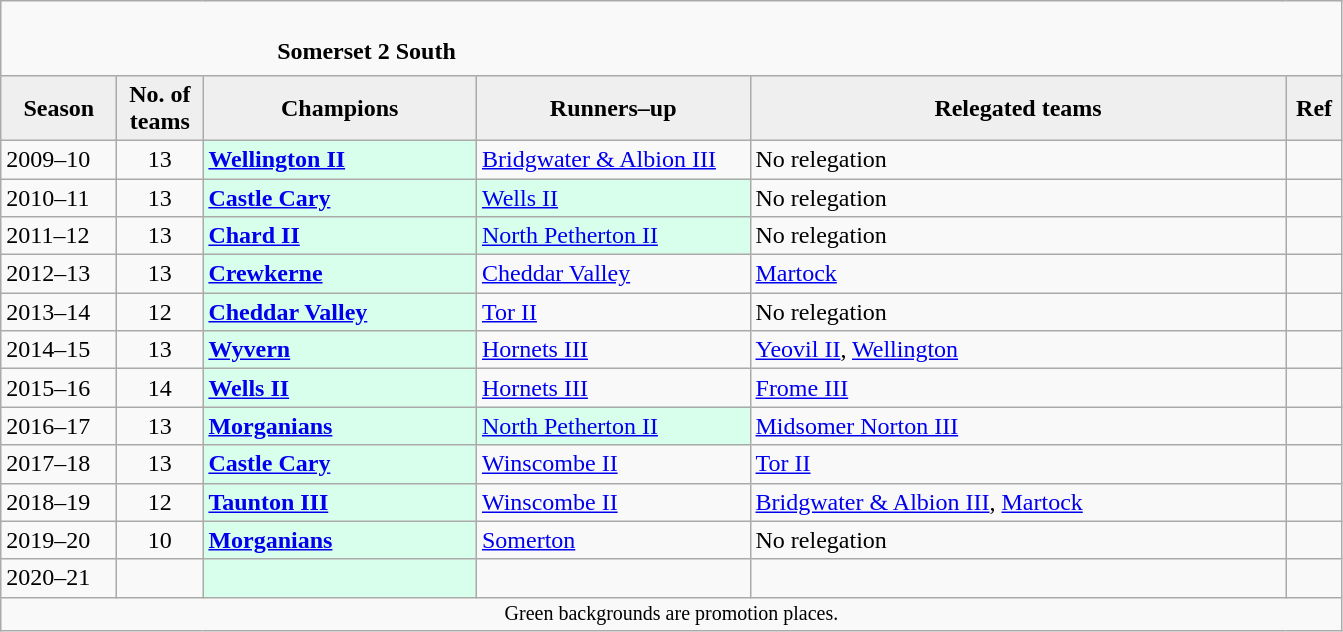<table class="wikitable" style="text-align: left;">
<tr>
<td colspan="11" cellpadding="0" cellspacing="0"><br><table border="0" style="width:100%;" cellpadding="0" cellspacing="0">
<tr>
<td style="width:20%; border:0;"></td>
<td style="border:0;"><strong>Somerset 2 South</strong></td>
<td style="width:20%; border:0;"></td>
</tr>
</table>
</td>
</tr>
<tr>
<th style="background:#efefef; width:70px;">Season</th>
<th style="background:#efefef; width:50px;">No. of teams</th>
<th style="background:#efefef; width:175px;">Champions</th>
<th style="background:#efefef; width:175px;">Runners–up</th>
<th style="background:#efefef; width:350px;">Relegated teams</th>
<th style="background:#efefef; width:30px;">Ref</th>
</tr>
<tr align=left>
<td>2009–10</td>
<td style="text-align: center;">13</td>
<td style="background:#d8ffeb;"><strong><a href='#'>Wellington II</a></strong></td>
<td><a href='#'>Bridgwater & Albion III</a></td>
<td>No relegation</td>
<td></td>
</tr>
<tr>
<td>2010–11</td>
<td style="text-align: center;">13</td>
<td style="background:#d8ffeb;"><strong><a href='#'>Castle Cary</a></strong></td>
<td style="background:#d8ffeb;"><a href='#'>Wells II</a></td>
<td>No relegation</td>
<td></td>
</tr>
<tr>
<td>2011–12</td>
<td style="text-align: center;">13</td>
<td style="background:#d8ffeb;"><strong><a href='#'>Chard II</a></strong></td>
<td style="background:#d8ffeb;"><a href='#'>North Petherton II</a></td>
<td>No relegation</td>
<td></td>
</tr>
<tr>
<td>2012–13</td>
<td style="text-align: center;">13</td>
<td style="background:#d8ffeb;"><strong><a href='#'>Crewkerne</a></strong></td>
<td><a href='#'>Cheddar Valley</a></td>
<td><a href='#'>Martock</a></td>
<td></td>
</tr>
<tr>
<td>2013–14</td>
<td style="text-align: center;">12</td>
<td style="background:#d8ffeb;"><strong><a href='#'>Cheddar Valley</a></strong></td>
<td><a href='#'>Tor II</a></td>
<td>No relegation</td>
<td></td>
</tr>
<tr>
<td>2014–15</td>
<td style="text-align: center;">13</td>
<td style="background:#d8ffeb;"><strong><a href='#'>Wyvern</a></strong></td>
<td><a href='#'>Hornets III</a></td>
<td><a href='#'>Yeovil II</a>, <a href='#'>Wellington</a></td>
<td></td>
</tr>
<tr>
<td>2015–16</td>
<td style="text-align: center;">14</td>
<td style="background:#d8ffeb;"><strong><a href='#'>Wells II</a></strong></td>
<td><a href='#'>Hornets III</a></td>
<td><a href='#'>Frome III</a></td>
<td></td>
</tr>
<tr>
<td>2016–17</td>
<td style="text-align: center;">13</td>
<td style="background:#d8ffeb;"><strong><a href='#'>Morganians</a></strong></td>
<td style="background:#d8ffeb;"><a href='#'>North Petherton II</a></td>
<td><a href='#'>Midsomer Norton III</a></td>
<td></td>
</tr>
<tr>
<td>2017–18</td>
<td style="text-align: center;">13</td>
<td style="background:#d8ffeb;"><strong><a href='#'>Castle Cary</a></strong></td>
<td><a href='#'>Winscombe II</a></td>
<td><a href='#'>Tor II</a></td>
<td></td>
</tr>
<tr>
<td>2018–19</td>
<td style="text-align: center;">12</td>
<td style="background:#d8ffeb;"><strong><a href='#'>Taunton III</a></strong></td>
<td><a href='#'>Winscombe II</a></td>
<td><a href='#'>Bridgwater & Albion III</a>, <a href='#'>Martock</a></td>
<td></td>
</tr>
<tr>
<td>2019–20</td>
<td style="text-align: center;">10</td>
<td style="background:#d8ffeb;"><strong><a href='#'>Morganians</a></strong></td>
<td><a href='#'>Somerton</a></td>
<td>No relegation</td>
<td></td>
</tr>
<tr>
<td>2020–21</td>
<td style="text-align: center;"></td>
<td style="background:#d8ffeb;"></td>
<td></td>
<td></td>
<td></td>
</tr>
<tr>
<td colspan="15"  style="border:0; font-size:smaller; text-align:center;">Green backgrounds are promotion places.</td>
</tr>
</table>
